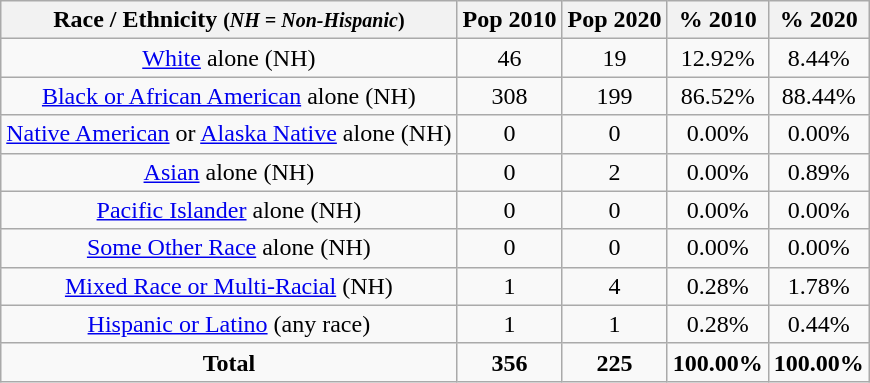<table class="wikitable" style="text-align:center;">
<tr>
<th>Race / Ethnicity <small>(<em>NH = Non-Hispanic</em>)</small></th>
<th>Pop 2010</th>
<th>Pop 2020</th>
<th>% 2010</th>
<th>% 2020</th>
</tr>
<tr>
<td><a href='#'>White</a> alone (NH)</td>
<td>46</td>
<td>19</td>
<td>12.92%</td>
<td>8.44%</td>
</tr>
<tr>
<td><a href='#'>Black or African American</a> alone (NH)</td>
<td>308</td>
<td>199</td>
<td>86.52%</td>
<td>88.44%</td>
</tr>
<tr>
<td><a href='#'>Native American</a> or <a href='#'>Alaska Native</a> alone (NH)</td>
<td>0</td>
<td>0</td>
<td>0.00%</td>
<td>0.00%</td>
</tr>
<tr>
<td><a href='#'>Asian</a> alone (NH)</td>
<td>0</td>
<td>2</td>
<td>0.00%</td>
<td>0.89%</td>
</tr>
<tr>
<td><a href='#'>Pacific Islander</a> alone (NH)</td>
<td>0</td>
<td>0</td>
<td>0.00%</td>
<td>0.00%</td>
</tr>
<tr>
<td><a href='#'>Some Other Race</a> alone (NH)</td>
<td>0</td>
<td>0</td>
<td>0.00%</td>
<td>0.00%</td>
</tr>
<tr>
<td><a href='#'>Mixed Race or Multi-Racial</a> (NH)</td>
<td>1</td>
<td>4</td>
<td>0.28%</td>
<td>1.78%</td>
</tr>
<tr>
<td><a href='#'>Hispanic or Latino</a> (any race)</td>
<td>1</td>
<td>1</td>
<td>0.28%</td>
<td>0.44%</td>
</tr>
<tr>
<td><strong>Total</strong></td>
<td><strong>356</strong></td>
<td><strong>225</strong></td>
<td><strong>100.00%</strong></td>
<td><strong>100.00%</strong></td>
</tr>
</table>
